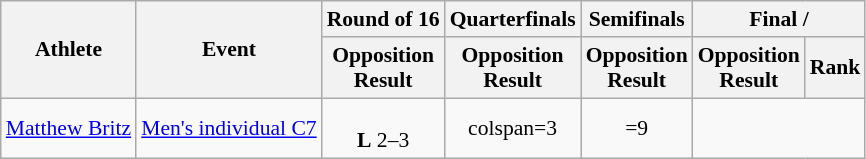<table class=wikitable style="font-size:90%">
<tr align=center>
<th rowspan="2">Athlete</th>
<th rowspan="2">Event</th>
<th>Round of 16</th>
<th>Quarterfinals</th>
<th>Semifinals</th>
<th colspan="2">Final / </th>
</tr>
<tr>
<th>Opposition<br>Result</th>
<th>Opposition<br>Result</th>
<th>Opposition<br>Result</th>
<th>Opposition<br>Result</th>
<th>Rank</th>
</tr>
<tr align=center>
<td align=left><a href='#'>Matthew Britz</a></td>
<td align=left><a href='#'>Men's individual C7</a></td>
<td><br><strong>L</strong> 2–3</td>
<td>colspan=3 </td>
<td>=9</td>
</tr>
</table>
